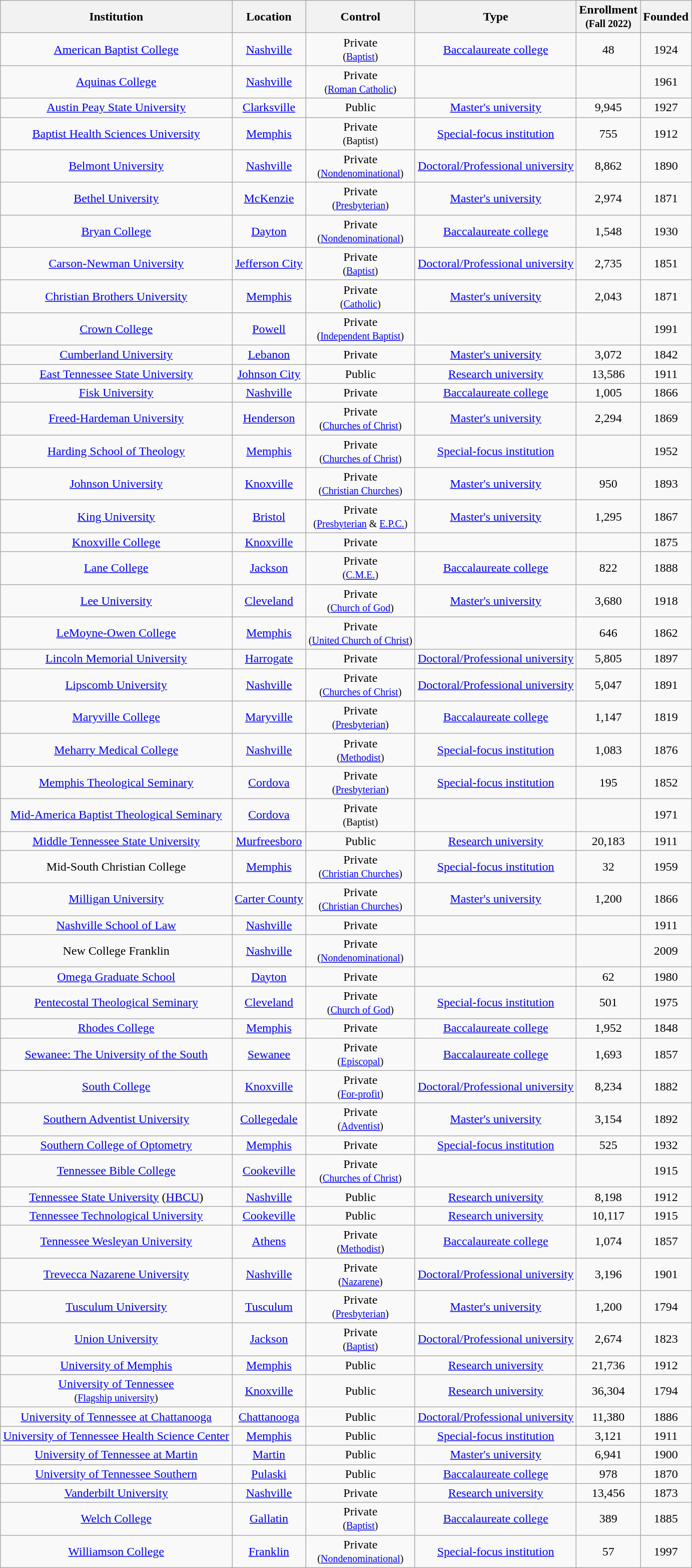<table class="wikitable sortable">
<tr>
<th>Institution</th>
<th>Location</th>
<th>Control</th>
<th>Type</th>
<th>Enrollment<br><small>(Fall 2022)</small></th>
<th>Founded</th>
</tr>
<tr>
<td align="center"><a href='#'>American Baptist College</a></td>
<td align="center"><a href='#'>Nashville</a></td>
<td align="center">Private<br><small>(<a href='#'>Baptist</a>)</small></td>
<td align="center"><a href='#'>Baccalaureate college</a></td>
<td align="center">48</td>
<td align="center">1924</td>
</tr>
<tr>
<td align="center"><a href='#'>Aquinas College</a></td>
<td align="center"><a href='#'>Nashville</a></td>
<td align="center">Private<br><small>(<a href='#'>Roman Catholic</a>)</small></td>
<td align="center"></td>
<td align="center"></td>
<td align="center">1961</td>
</tr>
<tr>
<td align="center"><a href='#'>Austin Peay State University</a></td>
<td align="center"><a href='#'>Clarksville</a></td>
<td align="center">Public</td>
<td align="center"><a href='#'>Master's university</a></td>
<td align="center">9,945</td>
<td align="center">1927</td>
</tr>
<tr>
<td align="center"><a href='#'>Baptist Health Sciences University</a></td>
<td align="center"><a href='#'>Memphis</a></td>
<td align="center">Private<br><small>(Baptist)</small></td>
<td align="center"><a href='#'>Special-focus institution</a></td>
<td align="center">755</td>
<td align="center">1912</td>
</tr>
<tr>
<td align="center"><a href='#'>Belmont University</a></td>
<td align="center"><a href='#'>Nashville</a></td>
<td align="center">Private<br><small>(<a href='#'>Nondenominational</a>)</small></td>
<td align="center"><a href='#'>Doctoral/Professional university</a></td>
<td align="center">8,862</td>
<td align="center">1890</td>
</tr>
<tr>
<td align="center"><a href='#'>Bethel University</a></td>
<td align="center"><a href='#'>McKenzie</a></td>
<td align="center">Private<br><small>(<a href='#'>Presbyterian</a>)</small></td>
<td align="center"><a href='#'>Master's university</a></td>
<td align="center">2,974</td>
<td align="center">1871</td>
</tr>
<tr>
<td align="center"><a href='#'>Bryan College</a></td>
<td align="center"><a href='#'>Dayton</a></td>
<td align="center">Private<br><small>(<a href='#'>Nondenominational</a>)</small></td>
<td align="center"><a href='#'>Baccalaureate college</a></td>
<td align="center">1,548</td>
<td align="center">1930</td>
</tr>
<tr>
<td align="center"><a href='#'>Carson-Newman University</a></td>
<td align="center"><a href='#'>Jefferson City</a></td>
<td align="center">Private<br><small>(<a href='#'>Baptist</a>)</small></td>
<td align="center"><a href='#'>Doctoral/Professional university</a></td>
<td align="center">2,735</td>
<td align="center">1851</td>
</tr>
<tr>
<td align="center"><a href='#'>Christian Brothers University</a></td>
<td align="center"><a href='#'>Memphis</a></td>
<td align="center">Private<br><small>(<a href='#'>Catholic</a>)</small></td>
<td align="center"><a href='#'>Master's university</a></td>
<td align="center">2,043</td>
<td align="center">1871</td>
</tr>
<tr>
<td align="center"><a href='#'>Crown College</a></td>
<td align="center"><a href='#'>Powell</a></td>
<td align="center">Private<br><small>(<a href='#'>Independent Baptist</a>)</small></td>
<td align="center"></td>
<td align="center"></td>
<td align="center">1991</td>
</tr>
<tr>
<td align="center"><a href='#'>Cumberland University</a></td>
<td align="center"><a href='#'>Lebanon</a></td>
<td align="center">Private</td>
<td align="center"><a href='#'>Master's university</a></td>
<td align="center">3,072</td>
<td align="center">1842</td>
</tr>
<tr>
<td align="center"><a href='#'>East Tennessee State University</a></td>
<td align="center"><a href='#'>Johnson City</a></td>
<td align="center">Public</td>
<td align="center"><a href='#'>Research university</a></td>
<td align="center">13,586</td>
<td align="center">1911</td>
</tr>
<tr>
<td align="center"><a href='#'>Fisk University</a></td>
<td align="center"><a href='#'>Nashville</a></td>
<td align="center">Private</td>
<td align="center"><a href='#'>Baccalaureate college</a></td>
<td align="center">1,005</td>
<td align="center">1866</td>
</tr>
<tr>
<td align="center"><a href='#'>Freed-Hardeman University</a></td>
<td align="center"><a href='#'>Henderson</a></td>
<td align="center">Private<br><small>(<a href='#'>Churches of Christ</a>)</small></td>
<td align="center"><a href='#'>Master's university</a></td>
<td align="center">2,294</td>
<td align="center">1869</td>
</tr>
<tr>
<td align="center"><a href='#'>Harding School of Theology</a></td>
<td align="center"><a href='#'>Memphis</a></td>
<td align="center">Private<br><small>(<a href='#'>Churches of Christ</a>)</small></td>
<td align="center"><a href='#'>Special-focus institution</a></td>
<td align="center"></td>
<td align="center">1952</td>
</tr>
<tr>
<td align="center"><a href='#'>Johnson University</a></td>
<td align="center"><a href='#'>Knoxville</a></td>
<td align="center">Private<br><small>(<a href='#'>Christian Churches</a>)</small></td>
<td align="center"><a href='#'>Master's university</a></td>
<td align="center">950</td>
<td align="center">1893</td>
</tr>
<tr>
<td align="center"><a href='#'>King University</a></td>
<td align="center"><a href='#'>Bristol</a></td>
<td align="center">Private<br><small>(<a href='#'>Presbyterian</a> & <a href='#'>E.P.C.</a>)</small></td>
<td align="center"><a href='#'>Master's university</a></td>
<td align="center">1,295</td>
<td align="center">1867</td>
</tr>
<tr>
<td align="center"><a href='#'>Knoxville College</a></td>
<td align="center"><a href='#'>Knoxville</a></td>
<td align="center">Private</td>
<td align="center"></td>
<td align="center"></td>
<td align="center">1875</td>
</tr>
<tr>
<td align="center"><a href='#'>Lane College</a></td>
<td align="center"><a href='#'>Jackson</a></td>
<td align="center">Private<br><small>(<a href='#'>C.M.E.</a>)</small></td>
<td align="center"><a href='#'>Baccalaureate college</a></td>
<td align="center">822</td>
<td align="center">1888</td>
</tr>
<tr>
<td align="center"><a href='#'>Lee University</a></td>
<td align="center"><a href='#'>Cleveland</a></td>
<td align="center">Private<br><small>(<a href='#'>Church of God</a>)</small></td>
<td align="center"><a href='#'>Master's university</a></td>
<td align="center">3,680</td>
<td align="center">1918</td>
</tr>
<tr>
<td align="center"><a href='#'>LeMoyne-Owen College</a></td>
<td align="center"><a href='#'>Memphis</a></td>
<td align="center">Private<br><small>(<a href='#'>United Church of Christ</a>)</small></td>
<td align="center"></td>
<td align="center">646</td>
<td align="center">1862</td>
</tr>
<tr>
<td align="center"><a href='#'>Lincoln Memorial University</a></td>
<td align="center"><a href='#'>Harrogate</a></td>
<td align="center">Private</td>
<td align="center"><a href='#'>Doctoral/Professional university</a></td>
<td align="center">5,805</td>
<td align="center">1897</td>
</tr>
<tr>
<td align="center"><a href='#'>Lipscomb University</a></td>
<td align="center"><a href='#'>Nashville</a></td>
<td align="center">Private<br><small>(<a href='#'>Churches of Christ</a>)</small></td>
<td align="center"><a href='#'>Doctoral/Professional university</a></td>
<td align="center">5,047</td>
<td align="center">1891</td>
</tr>
<tr>
<td align="center"><a href='#'>Maryville College</a></td>
<td align="center"><a href='#'>Maryville</a></td>
<td align="center">Private<br><small>(<a href='#'>Presbyterian</a>)</small></td>
<td align="center"><a href='#'>Baccalaureate college</a></td>
<td align="center">1,147</td>
<td align="center">1819</td>
</tr>
<tr>
<td align="center"><a href='#'>Meharry Medical College</a></td>
<td align="center"><a href='#'>Nashville</a></td>
<td align="center">Private<br><small>(<a href='#'>Methodist</a>)</small></td>
<td align="center"><a href='#'>Special-focus institution</a></td>
<td align="center">1,083</td>
<td align="center">1876</td>
</tr>
<tr>
<td align="center"><a href='#'>Memphis Theological Seminary</a></td>
<td align="center"><a href='#'>Cordova</a></td>
<td align="center">Private<br><small>(<a href='#'>Presbyterian</a>)</small></td>
<td align="center"><a href='#'>Special-focus institution</a></td>
<td align="center">195</td>
<td align="center">1852</td>
</tr>
<tr>
<td align="center"><a href='#'>Mid-America Baptist Theological Seminary</a></td>
<td align="center"><a href='#'>Cordova</a></td>
<td align="center">Private<br><small>(Baptist)</small></td>
<td align="center"></td>
<td align="center"></td>
<td align="center">1971</td>
</tr>
<tr>
<td align="center"><a href='#'>Middle Tennessee State University</a></td>
<td align="center"><a href='#'>Murfreesboro</a></td>
<td align="center">Public</td>
<td align="center"><a href='#'>Research university</a></td>
<td align="center">20,183</td>
<td align="center">1911</td>
</tr>
<tr>
<td align="center">Mid-South Christian College</td>
<td align="center"><a href='#'>Memphis</a></td>
<td align="center">Private<br><small>(<a href='#'>Christian Churches</a>)</small></td>
<td align="center"><a href='#'>Special-focus institution</a></td>
<td align="center">32</td>
<td align="center">1959</td>
</tr>
<tr>
<td align="center"><a href='#'>Milligan University</a></td>
<td align="center"><a href='#'>Carter County</a></td>
<td align="center">Private<br><small>(<a href='#'>Christian Churches</a>)</small></td>
<td align="center"><a href='#'>Master's university</a></td>
<td align="center">1,200</td>
<td align="center">1866</td>
</tr>
<tr>
<td align="center"><a href='#'>Nashville School of Law</a></td>
<td align="center"><a href='#'>Nashville</a></td>
<td align="center">Private</td>
<td align="center"></td>
<td align="center"></td>
<td align="center">1911</td>
</tr>
<tr>
<td align="center">New College Franklin</td>
<td align="center"><a href='#'>Nashville</a></td>
<td align="center">Private<br><small>(<a href='#'>Nondenominational</a>)</small></td>
<td align="center"></td>
<td align="center"></td>
<td align="center">2009</td>
</tr>
<tr>
<td align="center"><a href='#'>Omega Graduate School</a></td>
<td align="center"><a href='#'>Dayton</a></td>
<td align="center">Private</td>
<td align="center"></td>
<td align="center">62</td>
<td align="center">1980</td>
</tr>
<tr>
<td align="center"><a href='#'>Pentecostal Theological Seminary</a></td>
<td align="center"><a href='#'>Cleveland</a></td>
<td align="center">Private<br><small>(<a href='#'>Church of God</a>)</small></td>
<td align="center"><a href='#'>Special-focus institution</a></td>
<td align="center">501</td>
<td align="center">1975</td>
</tr>
<tr>
<td align="center"><a href='#'>Rhodes College</a></td>
<td align="center"><a href='#'>Memphis</a></td>
<td align="center">Private</td>
<td align="center"><a href='#'>Baccalaureate college</a></td>
<td align="center">1,952</td>
<td align="center">1848</td>
</tr>
<tr>
<td align="center"><a href='#'>Sewanee: The University of the South</a></td>
<td align="center"><a href='#'>Sewanee</a></td>
<td align="center">Private<br><small>(<a href='#'>Episcopal</a>)</small></td>
<td align="center"><a href='#'>Baccalaureate college</a></td>
<td align="center">1,693</td>
<td align="center">1857</td>
</tr>
<tr>
<td align="center"><a href='#'>South College</a></td>
<td align="center"><a href='#'>Knoxville</a></td>
<td align="center">Private<br><small>(<a href='#'>For-profit</a>)</small></td>
<td align="center"><a href='#'>Doctoral/Professional university</a></td>
<td align="center">8,234</td>
<td align="center">1882</td>
</tr>
<tr>
<td align="center"><a href='#'>Southern Adventist University</a></td>
<td align="center"><a href='#'>Collegedale</a></td>
<td align="center">Private<br><small>(<a href='#'>Adventist</a>)</small></td>
<td align="center"><a href='#'>Master's university</a></td>
<td align="center">3,154</td>
<td align="center">1892</td>
</tr>
<tr>
<td align="center"><a href='#'>Southern College of Optometry</a></td>
<td align="center"><a href='#'>Memphis</a></td>
<td align="center">Private</td>
<td align="center"><a href='#'>Special-focus institution</a></td>
<td align="center">525</td>
<td align="center">1932</td>
</tr>
<tr>
<td align="center"><a href='#'>Tennessee Bible College</a></td>
<td align="center"><a href='#'>Cookeville</a></td>
<td align="center">Private<br><small>(<a href='#'>Churches of Christ</a>)</small></td>
<td align="center"></td>
<td align="center"></td>
<td align="center">1915</td>
</tr>
<tr>
<td align="center"><a href='#'>Tennessee State University</a> (<a href='#'>HBCU</a>)</td>
<td align="center"><a href='#'>Nashville</a></td>
<td align="center">Public</td>
<td align="center"><a href='#'>Research university</a></td>
<td align="center">8,198</td>
<td align="center">1912</td>
</tr>
<tr>
<td align="center"><a href='#'>Tennessee Technological University</a></td>
<td align="center"><a href='#'>Cookeville</a></td>
<td align="center">Public</td>
<td align="center"><a href='#'>Research university</a></td>
<td align="center">10,117</td>
<td align="center">1915</td>
</tr>
<tr>
<td align="center"><a href='#'>Tennessee Wesleyan University</a></td>
<td align="center"><a href='#'>Athens</a></td>
<td align="center">Private<br><small>(<a href='#'>Methodist</a>)</small></td>
<td align="center"><a href='#'>Baccalaureate college</a></td>
<td align="center">1,074</td>
<td align="center">1857</td>
</tr>
<tr>
<td align="center"><a href='#'>Trevecca Nazarene University</a></td>
<td align="center"><a href='#'>Nashville</a></td>
<td align="center">Private<br><small>(<a href='#'>Nazarene</a>)</small></td>
<td align="center"><a href='#'>Doctoral/Professional university</a></td>
<td align="center">3,196</td>
<td align="center">1901</td>
</tr>
<tr>
<td align="center"><a href='#'>Tusculum University</a></td>
<td align="center"><a href='#'>Tusculum</a></td>
<td align="center">Private<br><small>(<a href='#'>Presbyterian</a>)</small></td>
<td align="center"><a href='#'>Master's university</a></td>
<td align="center">1,200</td>
<td align="center">1794</td>
</tr>
<tr>
<td align="center"><a href='#'>Union University</a></td>
<td align="center"><a href='#'>Jackson</a></td>
<td align="center">Private<br><small>(<a href='#'>Baptist</a>)</small></td>
<td align="center"><a href='#'>Doctoral/Professional university</a></td>
<td align="center">2,674</td>
<td align="center">1823</td>
</tr>
<tr>
<td align="center"><a href='#'>University of Memphis</a></td>
<td align="center"><a href='#'>Memphis</a></td>
<td align="center">Public</td>
<td align="center"><a href='#'>Research university</a></td>
<td align="center">21,736</td>
<td align="center">1912</td>
</tr>
<tr>
<td align="center"><a href='#'>University of Tennessee</a><br><small>(<a href='#'>Flagship university</a>)</small></td>
<td align="center"><a href='#'>Knoxville</a></td>
<td align="center">Public</td>
<td align="center"><a href='#'>Research university</a></td>
<td align="center">36,304</td>
<td align="center">1794</td>
</tr>
<tr>
<td align="center"><a href='#'>University of Tennessee at Chattanooga</a></td>
<td align="center"><a href='#'>Chattanooga</a></td>
<td align="center">Public</td>
<td align="center"><a href='#'>Doctoral/Professional university</a></td>
<td align="center">11,380</td>
<td align="center">1886</td>
</tr>
<tr>
<td align="center"><a href='#'>University of Tennessee Health Science Center</a></td>
<td align="center"><a href='#'>Memphis</a></td>
<td align="center">Public</td>
<td align="center"><a href='#'>Special-focus institution</a></td>
<td align="center">3,121</td>
<td align="center">1911</td>
</tr>
<tr>
<td align="center"><a href='#'>University of Tennessee at Martin</a></td>
<td align="center"><a href='#'>Martin</a></td>
<td align="center">Public</td>
<td align="center"><a href='#'>Master's university</a></td>
<td align="center">6,941</td>
<td align="center">1900</td>
</tr>
<tr>
<td align="center"><a href='#'>University of Tennessee Southern</a></td>
<td align="center"><a href='#'>Pulaski</a></td>
<td align="center">Public</td>
<td align="center"><a href='#'>Baccalaureate college</a></td>
<td align="center">978</td>
<td align="center">1870</td>
</tr>
<tr>
<td align="center"><a href='#'>Vanderbilt University</a></td>
<td align="center"><a href='#'>Nashville</a></td>
<td align="center">Private</td>
<td align="center"><a href='#'>Research university</a></td>
<td align="center">13,456</td>
<td align="center">1873</td>
</tr>
<tr>
<td align="center"><a href='#'>Welch College</a></td>
<td align="center"><a href='#'>Gallatin</a></td>
<td align="center">Private<br><small>(<a href='#'>Baptist</a>)</small></td>
<td align="center"><a href='#'>Baccalaureate college</a></td>
<td align="center">389</td>
<td align="center">1885</td>
</tr>
<tr>
<td align="center"><a href='#'>Williamson College</a></td>
<td align="center"><a href='#'>Franklin</a></td>
<td align="center">Private<br><small>(<a href='#'>Nondenominational</a>)</small></td>
<td align="center"><a href='#'>Special-focus institution</a></td>
<td align="center">57</td>
<td align="center">1997</td>
</tr>
</table>
